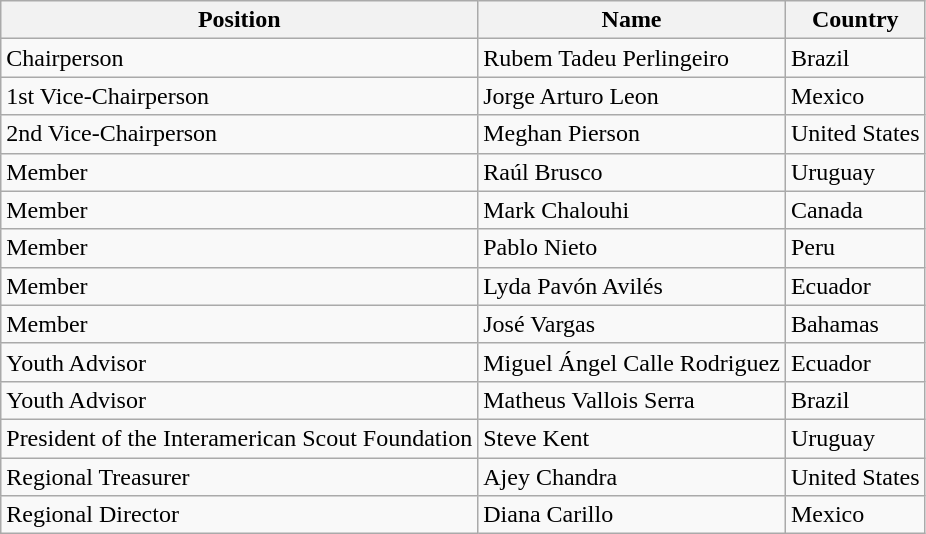<table class="wikitable">
<tr>
<th>Position</th>
<th>Name</th>
<th>Country</th>
</tr>
<tr>
<td>Chairperson</td>
<td>Rubem Tadeu Perlingeiro</td>
<td>Brazil</td>
</tr>
<tr>
<td>1st Vice-Chairperson</td>
<td>Jorge Arturo Leon</td>
<td>Mexico</td>
</tr>
<tr>
<td>2nd Vice-Chairperson</td>
<td>Meghan Pierson</td>
<td>United States</td>
</tr>
<tr>
<td>Member</td>
<td>Raúl Brusco</td>
<td>Uruguay</td>
</tr>
<tr>
<td>Member</td>
<td>Mark Chalouhi</td>
<td>Canada</td>
</tr>
<tr>
<td>Member</td>
<td>Pablo Nieto</td>
<td>Peru</td>
</tr>
<tr>
<td>Member</td>
<td>Lyda Pavón Avilés</td>
<td>Ecuador</td>
</tr>
<tr>
<td>Member</td>
<td>José Vargas</td>
<td>Bahamas</td>
</tr>
<tr>
<td>Youth Advisor</td>
<td>Miguel Ángel Calle Rodriguez</td>
<td>Ecuador</td>
</tr>
<tr>
<td>Youth Advisor</td>
<td>Matheus Vallois Serra</td>
<td>Brazil</td>
</tr>
<tr>
<td>President of the Interamerican Scout Foundation</td>
<td>Steve Kent</td>
<td>Uruguay</td>
</tr>
<tr>
<td>Regional Treasurer</td>
<td>Ajey Chandra</td>
<td>United States</td>
</tr>
<tr>
<td>Regional Director</td>
<td>Diana Carillo</td>
<td>Mexico</td>
</tr>
</table>
